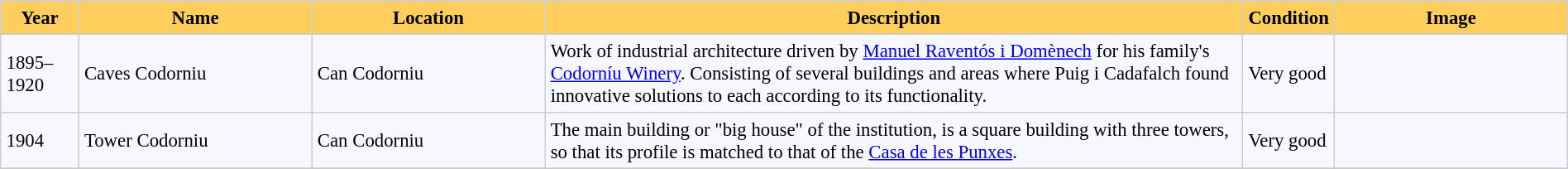<table bgcolor="#f7f8ff" cellpadding="4" cellspacing="0" border="1" style="font-size: 95%; border: #cccccc solid 1px; border-collapse: collapse;">
<tr>
<th width="5%" style="background:#ffce5d;">Year</th>
<th width="15%" style="background:#ffce5d;">Name</th>
<th width="15%" style="background:#ffce5d;">Location</th>
<th width="45%" style="background:#ffce5d;">Description</th>
<th width="5%" style="background:#ffce5d;">Condition</th>
<th width="15%" style="background:#ffce5d;">Image</th>
</tr>
<tr ---->
</tr>
<tr>
<td>1895–1920</td>
<td>Caves Codorniu</td>
<td>Can Codorniu<br><small></small></td>
<td>Work of industrial architecture driven by <a href='#'>Manuel Raventós i Domènech</a> for his family's <a href='#'>Codorníu Winery</a>. Consisting of several buildings and areas where Puig i Cadafalch found innovative solutions to each according to its functionality.</td>
<td>Very good</td>
<td></td>
</tr>
<tr>
<td>1904</td>
<td>Tower Codorniu</td>
<td>Can Codorniu</td>
<td>The main building or "big house" of the institution, is a square building with three towers, so that its profile is matched to that of the <a href='#'>Casa de les Punxes</a>.</td>
<td>Very good</td>
<td></td>
</tr>
<tr>
</tr>
</table>
